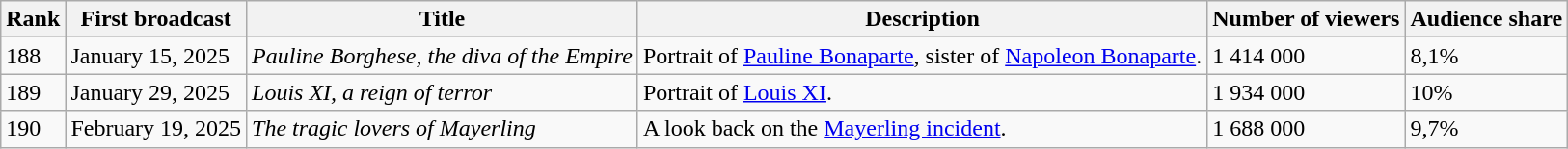<table class="wikitable">
<tr>
<th>Rank</th>
<th>First broadcast</th>
<th>Title</th>
<th>Description</th>
<th>Number of viewers</th>
<th>Audience share</th>
</tr>
<tr>
<td>188</td>
<td>January 15, 2025</td>
<td><em>Pauline Borghese, the diva of the Empire</em></td>
<td>Portrait of <a href='#'>Pauline Bonaparte</a>, sister of <a href='#'>Napoleon Bonaparte</a>.</td>
<td>1 414 000</td>
<td>8,1%</td>
</tr>
<tr>
<td>189</td>
<td>January 29, 2025</td>
<td><em>Louis XI, a reign of terror</em></td>
<td>Portrait of <a href='#'>Louis XI</a>.</td>
<td>1 934 000</td>
<td>10%</td>
</tr>
<tr>
<td>190</td>
<td>February 19, 2025</td>
<td><em>The tragic lovers of Mayerling</em></td>
<td>A look back on the <a href='#'>Mayerling incident</a>.</td>
<td>1 688 000</td>
<td>9,7%</td>
</tr>
</table>
